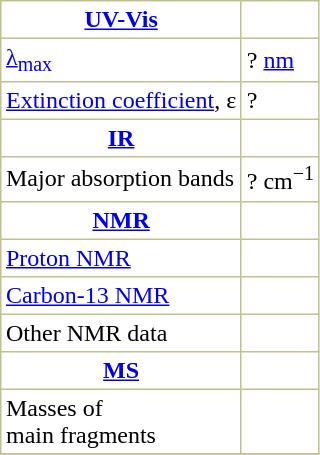<table border="1" cellspacing="0" cellpadding="3" style="margin: 0 0 0 0.5em; background: #FFFFFF; border-collapse: collapse; border-color: #C0C090;">
<tr>
<th><a href='#'>UV-Vis</a></th>
</tr>
<tr>
<td><a href='#'>λ<sub>max</sub></a></td>
<td>? <a href='#'>nm</a></td>
</tr>
<tr>
<td><a href='#'>Extinction coefficient</a>, ε</td>
<td>?</td>
</tr>
<tr>
<th><a href='#'>IR</a></th>
</tr>
<tr>
<td>Major absorption bands</td>
<td>? cm<sup>−1</sup></td>
</tr>
<tr>
<th><a href='#'>NMR</a></th>
</tr>
<tr>
<td><a href='#'>Proton NMR</a> </td>
<td> </td>
</tr>
<tr>
<td><a href='#'>Carbon-13 NMR</a> </td>
<td> </td>
</tr>
<tr>
<td>Other NMR data </td>
<td> </td>
</tr>
<tr>
<th><a href='#'>MS</a></th>
</tr>
<tr>
<td>Masses of <br>main fragments</td>
<td>  </td>
</tr>
<tr>
</tr>
</table>
